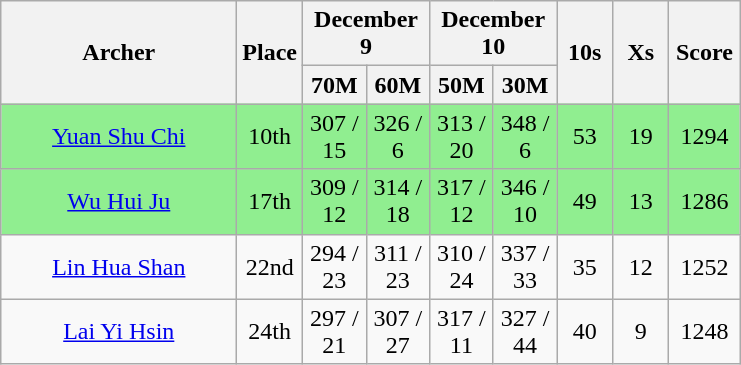<table class=wikitable style="text-align:center">
<tr>
<th rowspan=2 width=150>Archer</th>
<th rowspan=2 width=15>Place</th>
<th colspan=2>December 9</th>
<th colspan=2>December 10</th>
<th rowspan=2 width=30>10s</th>
<th rowspan=2 width=30>Xs</th>
<th rowspan=2 width=40>Score</th>
</tr>
<tr>
<th width=35>70M</th>
<th width=35>60M</th>
<th width=35>50M</th>
<th width=35>30M</th>
</tr>
<tr bgcolor=lightgreen>
<td><a href='#'>Yuan Shu Chi</a></td>
<td>10th</td>
<td>307 / 15</td>
<td>326 / 6</td>
<td>313 / 20</td>
<td>348 / 6</td>
<td>53</td>
<td>19</td>
<td>1294</td>
</tr>
<tr bgcolor=lightgreen>
<td><a href='#'>Wu Hui Ju</a></td>
<td>17th</td>
<td>309 / 12</td>
<td>314 / 18</td>
<td>317 / 12</td>
<td>346 / 10</td>
<td>49</td>
<td>13</td>
<td>1286</td>
</tr>
<tr>
<td><a href='#'>Lin Hua Shan</a></td>
<td>22nd</td>
<td>294 / 23</td>
<td>311 / 23</td>
<td>310 / 24</td>
<td>337 / 33</td>
<td>35</td>
<td>12</td>
<td>1252</td>
</tr>
<tr>
<td><a href='#'>Lai Yi Hsin</a></td>
<td>24th</td>
<td>297 / 21</td>
<td>307 / 27</td>
<td>317 / 11</td>
<td>327 / 44</td>
<td>40</td>
<td>9</td>
<td>1248</td>
</tr>
</table>
